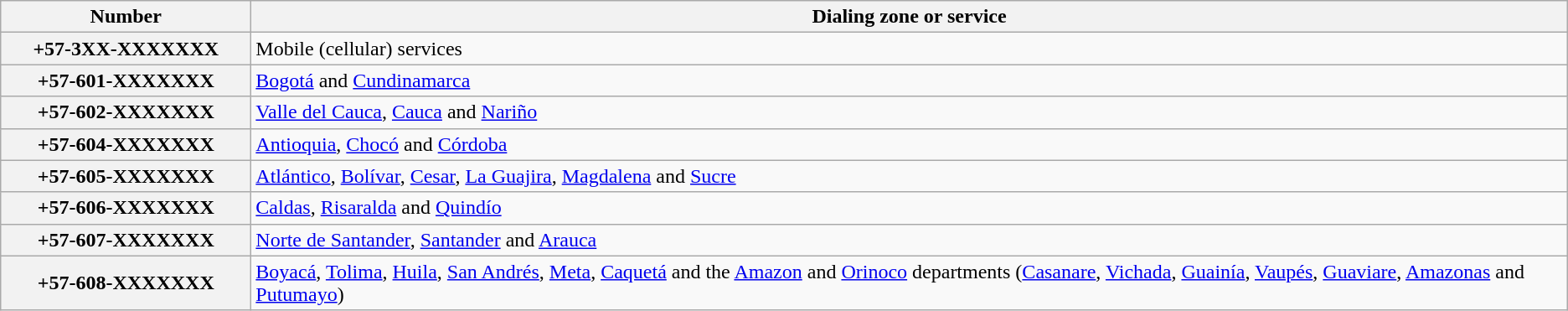<table class="wikitable sortable"|>
<tr>
<th>Number</th>
<th>Dialing zone or service</th>
</tr>
<tr>
<th style="min-width: 12em">+57-3XX-XXXXXXX</th>
<td>Mobile (cellular) services</td>
</tr>
<tr>
<th>+57-601-XXXXXXX</th>
<td><a href='#'>Bogotá</a> and <a href='#'>Cundinamarca</a></td>
</tr>
<tr>
<th>+57-602-XXXXXXX</th>
<td><a href='#'>Valle del Cauca</a>, <a href='#'>Cauca</a> and <a href='#'>Nariño</a></td>
</tr>
<tr>
<th>+57-604-XXXXXXX</th>
<td><a href='#'>Antioquia</a>, <a href='#'>Chocó</a> and <a href='#'>Córdoba</a></td>
</tr>
<tr>
<th>+57-605-XXXXXXX</th>
<td><a href='#'>Atlántico</a>, <a href='#'>Bolívar</a>, <a href='#'>Cesar</a>, <a href='#'>La Guajira</a>, <a href='#'>Magdalena</a> and <a href='#'>Sucre</a></td>
</tr>
<tr>
<th>+57-606-XXXXXXX</th>
<td><a href='#'>Caldas</a>, <a href='#'>Risaralda</a> and <a href='#'>Quindío</a></td>
</tr>
<tr>
<th>+57-607-XXXXXXX</th>
<td><a href='#'>Norte de Santander</a>, <a href='#'>Santander</a> and <a href='#'>Arauca</a></td>
</tr>
<tr>
<th>+57-608-XXXXXXX</th>
<td><a href='#'>Boyacá</a>, <a href='#'>Tolima</a>, <a href='#'>Huila</a>, <a href='#'>San Andrés</a>, <a href='#'>Meta</a>, <a href='#'>Caquetá</a> and the <a href='#'>Amazon</a> and <a href='#'>Orinoco</a> departments (<a href='#'>Casanare</a>, <a href='#'>Vichada</a>, <a href='#'>Guainía</a>, <a href='#'>Vaupés</a>, <a href='#'>Guaviare</a>, <a href='#'>Amazonas</a> and <a href='#'>Putumayo</a>)</td>
</tr>
</table>
